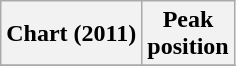<table class="wikitable sortable plainrowheaders">
<tr>
<th>Chart (2011)</th>
<th>Peak<br>position</th>
</tr>
<tr>
</tr>
</table>
